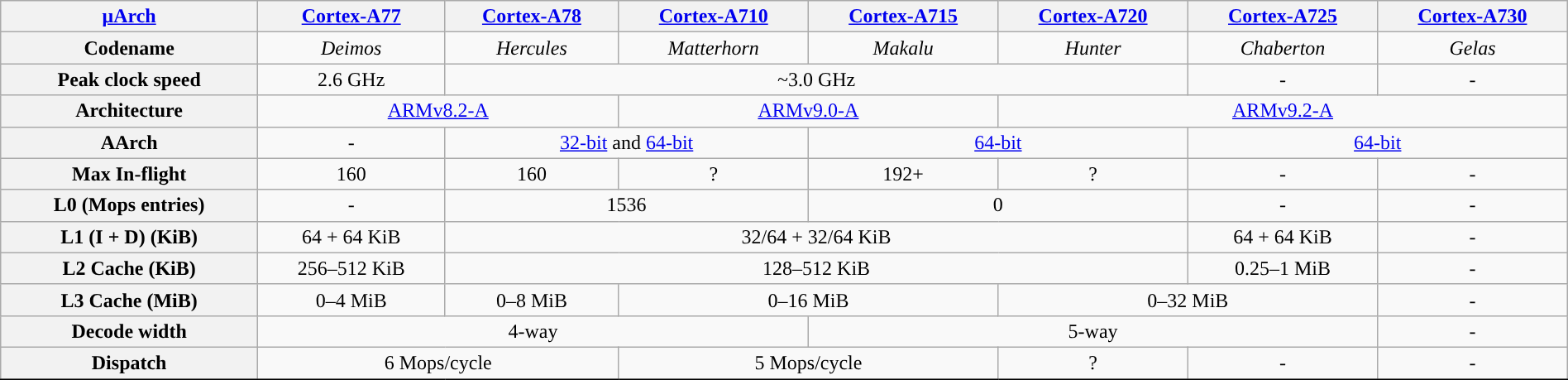<table class="wikitable sortable" cellpadding="3px" style="border: 1px solid black; border-spacing: 0px; width: 100%; text-align:center;">
<tr>
<th><a href='#'>μArch</a></th>
<th><a href='#'>Cortex-A77</a></th>
<th><a href='#'>Cortex-A78</a></th>
<th><a href='#'>Cortex-A710</a></th>
<th><a href='#'>Cortex-A715</a></th>
<th><a href='#'>Cortex-A720</a></th>
<th><a href='#'>Cortex-A725</a></th>
<th><a href='#'>Cortex-A730</a></th>
</tr>
<tr>
<th>Codename</th>
<td><em>Deimos</em></td>
<td><em>Hercules</em></td>
<td><em>Matterhorn</em></td>
<td><em>Makalu</em></td>
<td><em>Hunter</em></td>
<td><em>Chaberton</em></td>
<td><em>Gelas</em></td>
</tr>
<tr>
<th>Peak clock speed</th>
<td>2.6 GHz</td>
<td colspan="4">~3.0 GHz</td>
<td>-</td>
<td>-</td>
</tr>
<tr>
<th>Architecture</th>
<td colspan="2"><a href='#'>ARMv8.2-A</a></td>
<td colspan="2"><a href='#'>ARMv9.0-A</a></td>
<td colspan="3"><a href='#'>ARMv9.2-A</a></td>
</tr>
<tr>
<th>AArch</th>
<td>-</td>
<td colspan="2"><a href='#'>32-bit</a> and <a href='#'>64-bit</a></td>
<td colspan="2"><a href='#'>64-bit</a></td>
<td colspan="2"><a href='#'>64-bit</a></td>
</tr>
<tr>
<th>Max In-flight</th>
<td>160</td>
<td>160</td>
<td>?</td>
<td>192+ </td>
<td>?</td>
<td>-</td>
<td>-</td>
</tr>
<tr>
<th>L0 (Mops entries)</th>
<td>-</td>
<td colspan="2">1536 </td>
<td colspan="2">0 </td>
<td>-</td>
<td>-</td>
</tr>
<tr>
<th><strong>L1 (I + D)</strong> (KiB)</th>
<td>64 + 64 KiB</td>
<td colspan="4">32/64 + 32/64 KiB</td>
<td>64 + 64 KiB</td>
<td>-</td>
</tr>
<tr>
<th>L2 Cache (KiB)</th>
<td>256–512 KiB</td>
<td colspan="4">128–512 KiB</td>
<td>0.25–1 MiB </td>
<td>-</td>
</tr>
<tr>
<th>L3 Cache (MiB)</th>
<td>0–4 MiB</td>
<td>0–8 MiB</td>
<td colspan="2">0–16 MiB</td>
<td colspan="2">0–32 MiB </td>
<td>-</td>
</tr>
<tr>
<th>Decode width</th>
<td colspan="3">4-way</td>
<td colspan="3">5-way</td>
<td>-</td>
</tr>
<tr>
<th>Dispatch</th>
<td colspan="2">6 Mops/cycle</td>
<td colspan="2">5 Mops/cycle </td>
<td>?</td>
<td>-</td>
<td>-</td>
</tr>
<tr>
</tr>
</table>
